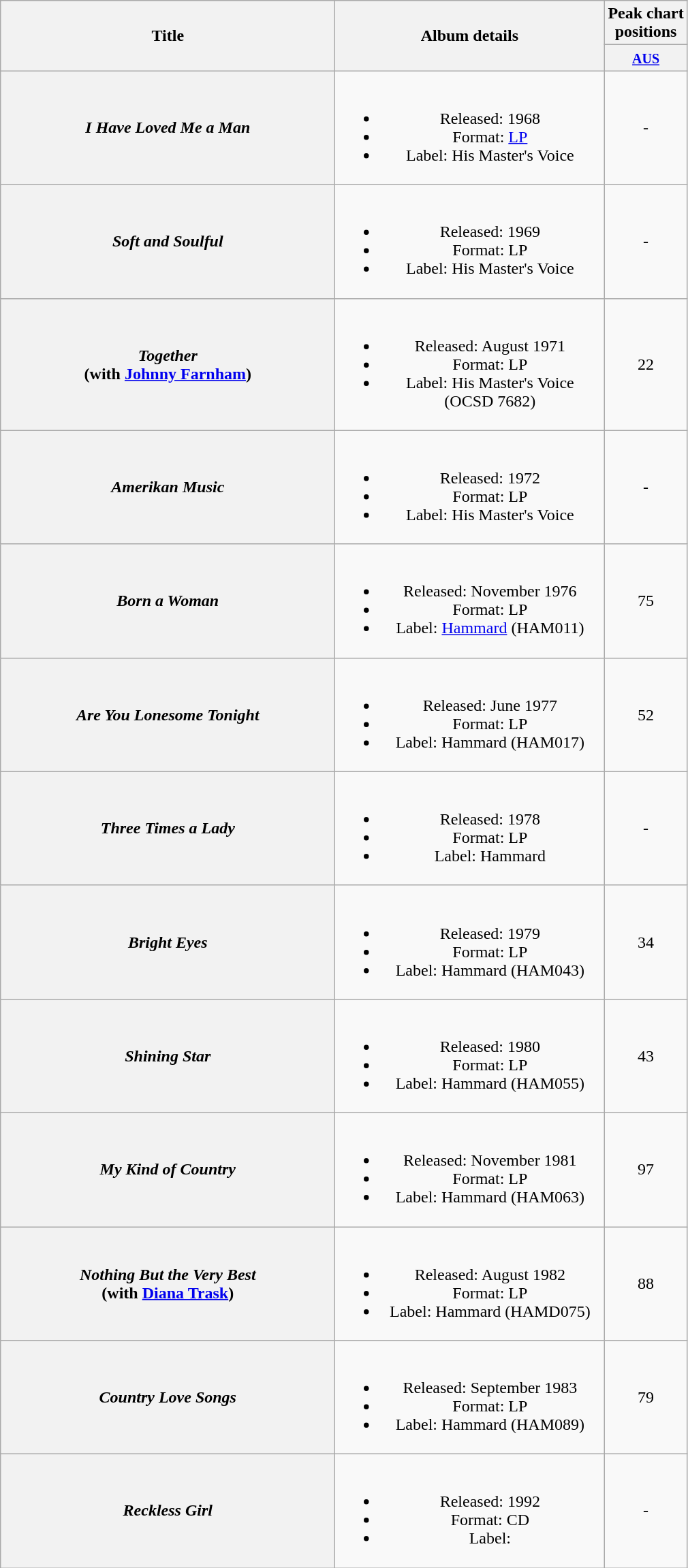<table class="wikitable plainrowheaders" style="text-align:center;" border="1">
<tr>
<th scope="col" rowspan="2" style="width:20em;">Title</th>
<th scope="col" rowspan="2" style="width:16em;">Album details</th>
<th scope="col" colspan="1">Peak chart<br>positions</th>
</tr>
<tr>
<th scope="col" style="text-align:center;"><small><a href='#'>AUS</a></small><br></th>
</tr>
<tr>
<th scope="row"><em>I Have Loved Me a Man</em></th>
<td><br><ul><li>Released: 1968</li><li>Format: <a href='#'>LP</a></li><li>Label: His Master's Voice</li></ul></td>
<td align="center">-</td>
</tr>
<tr>
<th scope="row"><em>Soft and Soulful</em></th>
<td><br><ul><li>Released: 1969</li><li>Format: LP</li><li>Label: His Master's Voice</li></ul></td>
<td align="center">-</td>
</tr>
<tr>
<th scope="row"><em>Together</em> <br> (with <a href='#'>Johnny Farnham</a>)</th>
<td><br><ul><li>Released: August 1971</li><li>Format: LP</li><li>Label: His Master's Voice (OCSD 7682)</li></ul></td>
<td align="center">22</td>
</tr>
<tr>
<th scope="row"><em>Amerikan Music</em></th>
<td><br><ul><li>Released: 1972</li><li>Format: LP</li><li>Label: His Master's Voice</li></ul></td>
<td align="center">-</td>
</tr>
<tr>
<th scope="row"><em>Born a Woman</em></th>
<td><br><ul><li>Released: November 1976</li><li>Format: LP</li><li>Label: <a href='#'>Hammard</a> (HAM011)</li></ul></td>
<td align="center">75</td>
</tr>
<tr>
<th scope="row"><em>Are You Lonesome Tonight</em></th>
<td><br><ul><li>Released: June 1977</li><li>Format: LP</li><li>Label: Hammard (HAM017)</li></ul></td>
<td align="center">52</td>
</tr>
<tr>
<th scope="row"><em>Three Times a Lady</em></th>
<td><br><ul><li>Released: 1978</li><li>Format: LP</li><li>Label: Hammard</li></ul></td>
<td align="center">-</td>
</tr>
<tr>
<th scope="row"><em>Bright Eyes</em></th>
<td><br><ul><li>Released: 1979</li><li>Format: LP</li><li>Label: Hammard (HAM043)</li></ul></td>
<td align="center">34</td>
</tr>
<tr>
<th scope="row"><em>Shining Star </em></th>
<td><br><ul><li>Released: 1980</li><li>Format: LP</li><li>Label: Hammard (HAM055)</li></ul></td>
<td align="center">43</td>
</tr>
<tr>
<th scope="row"><em>My Kind of Country</em></th>
<td><br><ul><li>Released: November 1981</li><li>Format: LP</li><li>Label: Hammard (HAM063)</li></ul></td>
<td align="center">97</td>
</tr>
<tr>
<th scope="row"><em>Nothing But the Very Best</em> <br> (with <a href='#'>Diana Trask</a>)</th>
<td><br><ul><li>Released: August 1982</li><li>Format: LP</li><li>Label: Hammard (HAMD075)</li></ul></td>
<td align="center">88</td>
</tr>
<tr>
<th scope="row"><em>Country Love Songs</em></th>
<td><br><ul><li>Released: September 1983</li><li>Format: LP</li><li>Label: Hammard (HAM089)</li></ul></td>
<td align="center">79</td>
</tr>
<tr>
<th scope="row"><em>Reckless Girl</em></th>
<td><br><ul><li>Released: 1992</li><li>Format: CD</li><li>Label:</li></ul></td>
<td align="center">-</td>
</tr>
</table>
